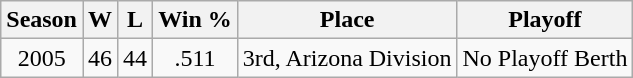<table class="wikitable">
<tr>
<th bgcolor="#DDDDFF">Season</th>
<th bgcolor="#DDDDFF">W</th>
<th bgcolor="#DDDDFF">L</th>
<th bgcolor="#DDDDFF">Win %</th>
<th bgcolor="#DDDDFF">Place</th>
<th bgcolor="#DDDDFF">Playoff</th>
</tr>
<tr align=center>
<td>2005</td>
<td>46</td>
<td>44</td>
<td>.511</td>
<td>3rd, Arizona Division</td>
<td>No Playoff Berth</td>
</tr>
</table>
